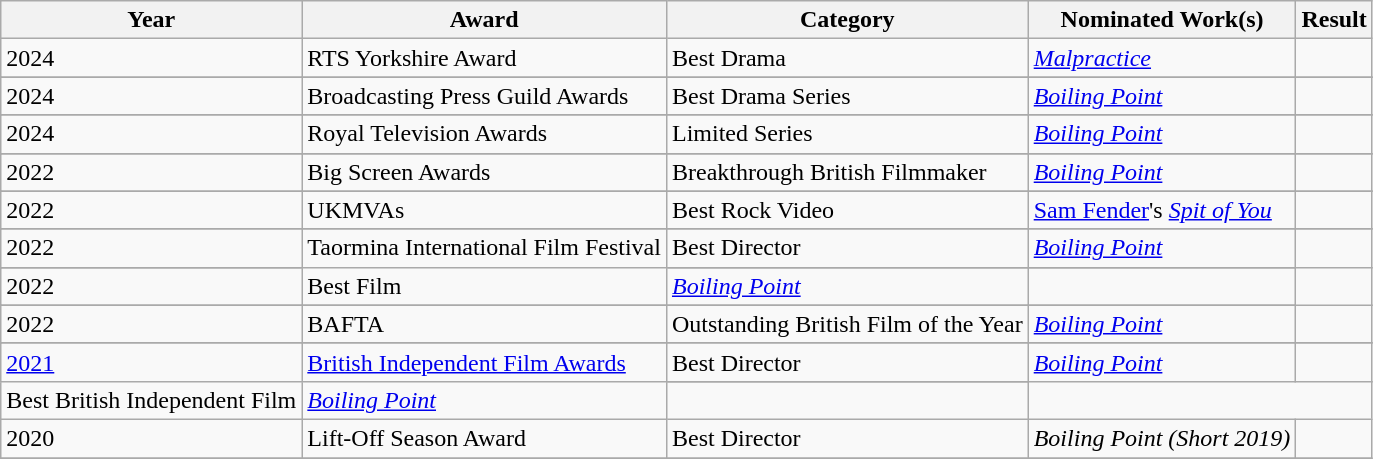<table class="wikitable">
<tr>
<th>Year</th>
<th>Award</th>
<th>Category</th>
<th>Nominated Work(s)</th>
<th>Result</th>
</tr>
<tr>
<td>2024</td>
<td>RTS Yorkshire Award</td>
<td>Best Drama</td>
<td><em><a href='#'>Malpractice</a></em></td>
<td></td>
</tr>
<tr>
</tr>
<tr>
<td>2024</td>
<td>Broadcasting Press Guild Awards</td>
<td>Best Drama Series</td>
<td><em><a href='#'>Boiling Point</a></em></td>
<td></td>
</tr>
<tr>
</tr>
<tr>
<td>2024</td>
<td>Royal Television Awards</td>
<td>Limited Series</td>
<td><em><a href='#'>Boiling Point</a></em></td>
<td></td>
</tr>
<tr>
</tr>
<tr>
<td>2022</td>
<td>Big Screen Awards</td>
<td>Breakthrough British Filmmaker</td>
<td><em><a href='#'>Boiling Point</a></em></td>
<td></td>
</tr>
<tr>
</tr>
<tr>
<td>2022</td>
<td>UKMVAs</td>
<td>Best Rock Video</td>
<td><a href='#'>Sam Fender</a>'s <em><a href='#'>Spit of You</a></em></td>
<td></td>
</tr>
<tr>
</tr>
<tr>
<td>2022</td>
<td rowspan="2">Taormina International Film Festival</td>
<td>Best Director</td>
<td><em><a href='#'>Boiling Point</a></em></td>
<td></td>
</tr>
<tr>
</tr>
<tr>
<td>2022</td>
<td>Best Film</td>
<td><em><a href='#'>Boiling Point</a></em></td>
<td></td>
</tr>
<tr>
</tr>
<tr>
<td>2022</td>
<td>BAFTA</td>
<td>Outstanding British Film of the Year</td>
<td><em><a href='#'>Boiling Point</a></em></td>
<td></td>
</tr>
<tr>
</tr>
<tr>
<td rowspan="2"><a href='#'>2021</a></td>
<td rowspan="2"><a href='#'>British Independent Film Awards</a></td>
<td>Best Director</td>
<td><em><a href='#'>Boiling Point</a></em></td>
<td></td>
</tr>
<tr>
</tr>
<tr>
<td>Best British Independent Film</td>
<td><em><a href='#'>Boiling Point</a></em></td>
<td></td>
</tr>
<tr>
<td>2020</td>
<td>Lift-Off Season Award</td>
<td>Best Director</td>
<td><em>Boiling Point (Short 2019)</em></td>
<td></td>
</tr>
<tr>
</tr>
</table>
